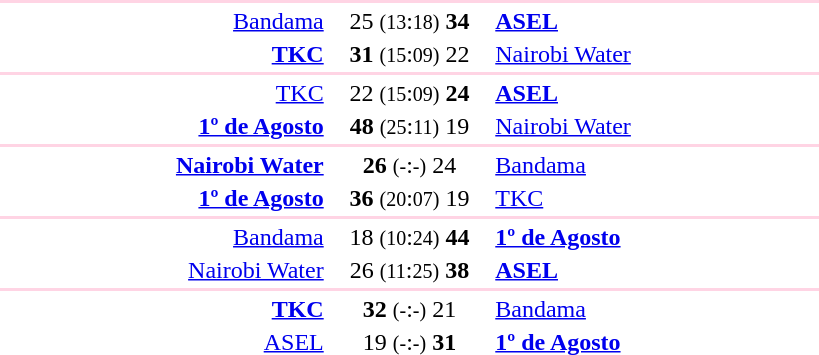<table style="text-align:center" width=550>
<tr>
<th width=30%></th>
<th width=15%></th>
<th width=30%></th>
</tr>
<tr align="left" bgcolor=#ffd4e4>
<td colspan=4></td>
</tr>
<tr>
<td align="right"><a href='#'>Bandama</a> </td>
<td>25 <small>(13</small>:<small>18)</small> <strong>34</strong></td>
<td align=left> <strong><a href='#'>ASEL</a></strong></td>
</tr>
<tr>
<td align="right"><strong><a href='#'>TKC</a></strong> </td>
<td><strong>31</strong> <small>(15</small>:<small>09)</small> 22</td>
<td align=left> <a href='#'>Nairobi Water</a></td>
</tr>
<tr align="left" bgcolor=#ffd4e4>
<td colspan=4></td>
</tr>
<tr>
<td align="right"><a href='#'>TKC</a> </td>
<td>22 <small>(15</small>:<small>09)</small> <strong>24</strong></td>
<td align=left> <strong><a href='#'>ASEL</a></strong></td>
</tr>
<tr>
<td align="right"><strong><a href='#'>1º de Agosto</a></strong> </td>
<td><strong>48</strong> <small>(25</small>:<small>11)</small> 19</td>
<td align=left> <a href='#'>Nairobi Water</a></td>
</tr>
<tr align="left" bgcolor=#ffd4e4>
<td colspan=4></td>
</tr>
<tr>
<td align="right"><strong><a href='#'>Nairobi Water</a></strong> </td>
<td><strong>26</strong> <small>(-</small>:<small>-)</small> 24</td>
<td align=left> <a href='#'>Bandama</a></td>
</tr>
<tr>
<td align="right"><strong><a href='#'>1º de Agosto</a></strong> </td>
<td><strong>36</strong> <small>(20</small>:<small>07)</small> 19</td>
<td align=left> <a href='#'>TKC</a></td>
</tr>
<tr align="left" bgcolor=#ffd4e4>
<td colspan=4></td>
</tr>
<tr>
<td align="right"><a href='#'>Bandama</a> </td>
<td>18 <small>(10</small>:<small>24)</small> <strong>44</strong></td>
<td align=left> <strong><a href='#'>1º de Agosto</a></strong></td>
</tr>
<tr>
<td align="right"><a href='#'>Nairobi Water</a> </td>
<td>26 <small>(11</small>:<small>25)</small> <strong>38</strong></td>
<td align=left> <strong><a href='#'>ASEL</a></strong></td>
</tr>
<tr align="left" bgcolor=#ffd4e4>
<td colspan=4></td>
</tr>
<tr>
<td align="right"><strong><a href='#'>TKC</a></strong> </td>
<td><strong>32</strong> <small>(-</small>:<small>-)</small> 21</td>
<td align=left> <a href='#'>Bandama</a></td>
</tr>
<tr>
<td align="right"><a href='#'>ASEL</a> </td>
<td>19 <small>(-</small>:<small>-)</small> <strong>31</strong></td>
<td align=left> <strong><a href='#'>1º de Agosto</a></strong></td>
</tr>
</table>
